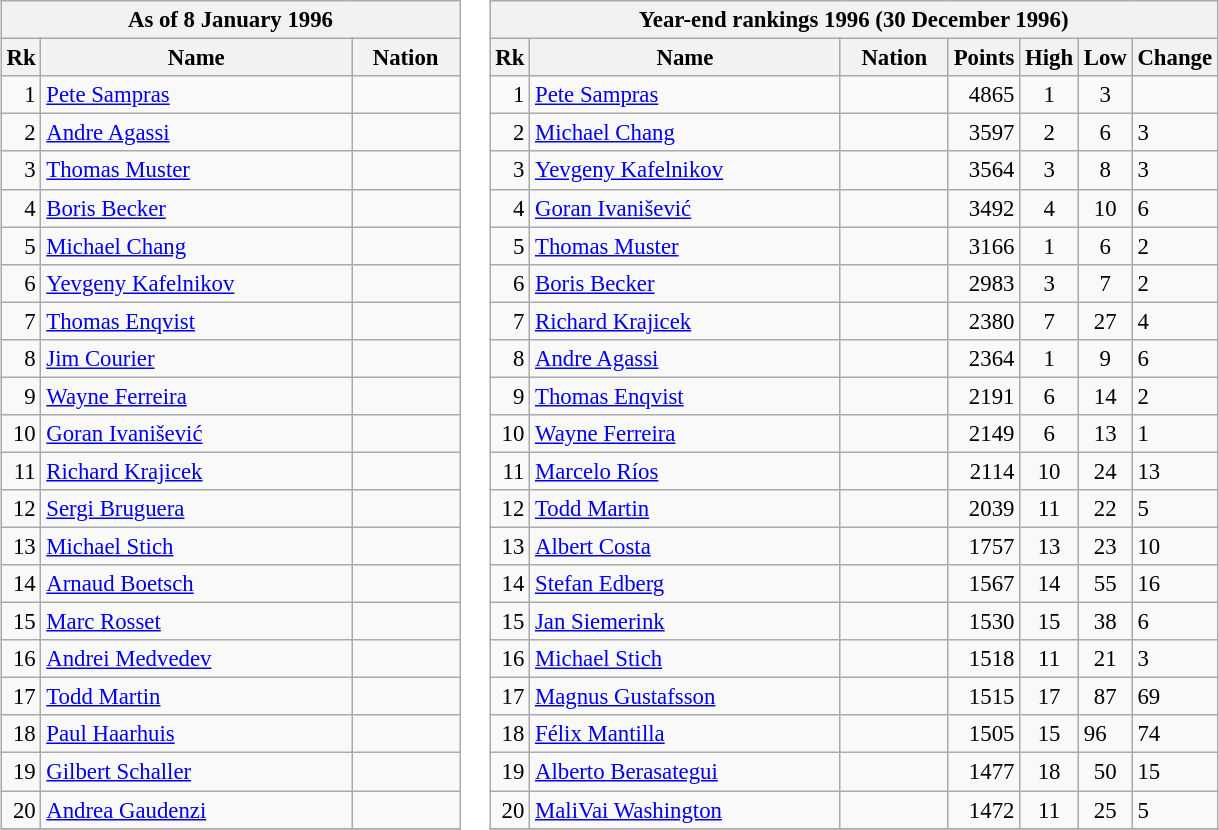<table>
<tr valign="top">
<td><br><table class="wikitable" style="font-size:95%">
<tr>
<th colspan="3">As of 8 January 1996</th>
</tr>
<tr>
<th>Rk</th>
<th width="200">Name</th>
<th width="65">Nation</th>
</tr>
<tr>
<td align="right">1</td>
<td><a href='#'>Pete Sampras</a></td>
<td></td>
</tr>
<tr>
<td align="right">2</td>
<td><a href='#'>Andre Agassi</a></td>
<td></td>
</tr>
<tr>
<td align="right">3</td>
<td><a href='#'>Thomas Muster</a></td>
<td></td>
</tr>
<tr>
<td align="right">4</td>
<td><a href='#'>Boris Becker</a></td>
<td></td>
</tr>
<tr>
<td align="right">5</td>
<td><a href='#'>Michael Chang</a></td>
<td></td>
</tr>
<tr>
<td align="right">6</td>
<td><a href='#'>Yevgeny Kafelnikov</a></td>
<td></td>
</tr>
<tr>
<td align="right">7</td>
<td><a href='#'>Thomas Enqvist</a></td>
<td></td>
</tr>
<tr>
<td align="right">8</td>
<td><a href='#'>Jim Courier</a></td>
<td></td>
</tr>
<tr>
<td align="right">9</td>
<td><a href='#'>Wayne Ferreira</a></td>
<td></td>
</tr>
<tr>
<td align="right">10</td>
<td><a href='#'>Goran Ivanišević</a></td>
<td></td>
</tr>
<tr>
<td align="right">11</td>
<td><a href='#'>Richard Krajicek</a></td>
<td></td>
</tr>
<tr>
<td align="right">12</td>
<td><a href='#'>Sergi Bruguera</a></td>
<td></td>
</tr>
<tr>
<td align="right">13</td>
<td><a href='#'>Michael Stich</a></td>
<td></td>
</tr>
<tr>
<td align="right">14</td>
<td><a href='#'>Arnaud Boetsch</a></td>
<td></td>
</tr>
<tr>
<td align="right">15</td>
<td><a href='#'>Marc Rosset</a></td>
<td></td>
</tr>
<tr>
<td align="right">16</td>
<td><a href='#'>Andrei Medvedev</a></td>
<td></td>
</tr>
<tr>
<td align="right">17</td>
<td><a href='#'>Todd Martin</a></td>
<td></td>
</tr>
<tr>
<td align="right">18</td>
<td><a href='#'>Paul Haarhuis</a></td>
<td></td>
</tr>
<tr>
<td align="right">19</td>
<td><a href='#'>Gilbert Schaller</a></td>
<td></td>
</tr>
<tr>
<td align="right">20</td>
<td><a href='#'>Andrea Gaudenzi</a></td>
<td></td>
</tr>
<tr>
</tr>
</table>
</td>
<td><br><table class="wikitable" style="font-size:95%">
<tr>
<th colspan="7">Year-end rankings 1996 (30 December 1996)</th>
</tr>
<tr valign="top">
<th>Rk</th>
<th width="200">Name</th>
<th width="65">Nation</th>
<th>Points</th>
<th>High</th>
<th>Low</th>
<th>Change</th>
</tr>
<tr>
<td align="right">1</td>
<td><a href='#'>Pete Sampras</a></td>
<td></td>
<td align="right">4865</td>
<td align="center">1</td>
<td align="center">3</td>
<td align="left"></td>
</tr>
<tr>
<td align="right">2</td>
<td><a href='#'>Michael Chang</a></td>
<td></td>
<td align="right">3597</td>
<td align="center">2</td>
<td align="center">6</td>
<td align="left"> 3</td>
</tr>
<tr>
<td align="right">3</td>
<td><a href='#'>Yevgeny Kafelnikov</a></td>
<td></td>
<td align="right">3564</td>
<td align="center">3</td>
<td align="center">8</td>
<td align="left"> 3</td>
</tr>
<tr>
<td align="right">4</td>
<td><a href='#'>Goran Ivanišević</a></td>
<td></td>
<td align="right">3492</td>
<td align="center">4</td>
<td align="center">10</td>
<td align="left"> 6</td>
</tr>
<tr>
<td align="right">5</td>
<td><a href='#'>Thomas Muster</a></td>
<td></td>
<td align="right">3166</td>
<td align="center">1</td>
<td align="center">6</td>
<td align="left"> 2</td>
</tr>
<tr>
<td align="right">6</td>
<td><a href='#'>Boris Becker</a></td>
<td></td>
<td align="right">2983</td>
<td align="center">3</td>
<td align="center">7</td>
<td align="left"> 2</td>
</tr>
<tr>
<td align="right">7</td>
<td><a href='#'>Richard Krajicek</a></td>
<td></td>
<td align="right">2380</td>
<td align="center">7</td>
<td align="center">27</td>
<td align="left"> 4</td>
</tr>
<tr>
<td align="right">8</td>
<td><a href='#'>Andre Agassi</a></td>
<td></td>
<td align="right">2364</td>
<td align="center">1</td>
<td align="center">9</td>
<td align="left"> 6</td>
</tr>
<tr>
<td align="right">9</td>
<td><a href='#'>Thomas Enqvist</a></td>
<td></td>
<td align="right">2191</td>
<td align="center">6</td>
<td align="center">14</td>
<td align="left"> 2</td>
</tr>
<tr>
<td align="right">10</td>
<td><a href='#'>Wayne Ferreira</a></td>
<td></td>
<td align="right">2149</td>
<td align="center">6</td>
<td align="center">13</td>
<td align="left"> 1</td>
</tr>
<tr>
<td align="right">11</td>
<td><a href='#'>Marcelo Ríos</a></td>
<td></td>
<td align="right">2114</td>
<td align="center">10</td>
<td align="center">24</td>
<td align="left"> 13</td>
</tr>
<tr>
<td align="right">12</td>
<td><a href='#'>Todd Martin</a></td>
<td></td>
<td align="right">2039</td>
<td align="center">11</td>
<td align="center">22</td>
<td align="left"> 5</td>
</tr>
<tr>
<td align="right">13</td>
<td><a href='#'>Albert Costa</a></td>
<td></td>
<td align="right">1757</td>
<td align="center">13</td>
<td align="center">23</td>
<td align="left"> 10</td>
</tr>
<tr>
<td align="right">14</td>
<td><a href='#'>Stefan Edberg</a></td>
<td></td>
<td align="right">1567</td>
<td align="center">14</td>
<td align="center">55</td>
<td align="left"> 16</td>
</tr>
<tr>
<td align="right">15</td>
<td><a href='#'>Jan Siemerink</a></td>
<td></td>
<td align="right">1530</td>
<td align="center">15</td>
<td align="center">38</td>
<td align="left"> 6</td>
</tr>
<tr>
<td align="right">16</td>
<td><a href='#'>Michael Stich</a></td>
<td></td>
<td align="right">1518</td>
<td align="center">11</td>
<td align="center">21</td>
<td align="left"> 3</td>
</tr>
<tr>
<td align="right">17</td>
<td><a href='#'>Magnus Gustafsson</a></td>
<td></td>
<td align="right">1515</td>
<td align="center">17</td>
<td align="center">87</td>
<td align="left"> 69</td>
</tr>
<tr>
<td align="right">18</td>
<td><a href='#'>Félix Mantilla</a></td>
<td></td>
<td align="right">1505</td>
<td align="center">15</td>
<td align="left">96</td>
<td align="left"> 74</td>
</tr>
<tr>
<td align="right">19</td>
<td><a href='#'>Alberto Berasategui</a></td>
<td></td>
<td align="right">1477</td>
<td align="center">18</td>
<td align="center">50</td>
<td align="left"> 15</td>
</tr>
<tr>
<td align="right">20</td>
<td><a href='#'>MaliVai Washington</a></td>
<td></td>
<td align="right">1472</td>
<td align="center">11</td>
<td align="center">25</td>
<td align="left"> 5</td>
</tr>
<tr>
</tr>
</table>
</td>
</tr>
<tr>
</tr>
</table>
